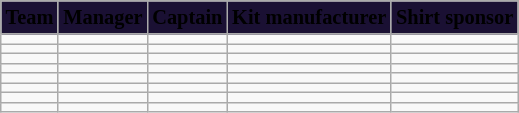<table class="wikitable sortable" style="text-align: left; font-size:85%">
<tr>
<th style="background-color:#1A1033;"><span>Team</span></th>
<th style="background-color:#1A1033;"><span>Manager</span></th>
<th style="background-color:#1A1033;"><span>Captain</span></th>
<th style="background-color:#1A1033;"><span>Kit manufacturer</span></th>
<th style="background-color:#1A1033;"><span>Shirt sponsor</span></th>
</tr>
<tr>
<td></td>
<td></td>
<td></td>
<td></td>
<td></td>
</tr>
<tr>
<td></td>
<td></td>
<td></td>
<td></td>
<td></td>
</tr>
<tr>
<td></td>
<td></td>
<td></td>
<td></td>
<td></td>
</tr>
<tr>
<td></td>
<td></td>
<td></td>
<td></td>
<td></td>
</tr>
<tr>
<td></td>
<td></td>
<td></td>
<td></td>
<td></td>
</tr>
<tr>
<td></td>
<td></td>
<td></td>
<td></td>
<td></td>
</tr>
<tr>
<td></td>
<td></td>
<td></td>
<td></td>
<td></td>
</tr>
<tr>
<td></td>
<td></td>
<td></td>
<td></td>
<td></td>
</tr>
</table>
